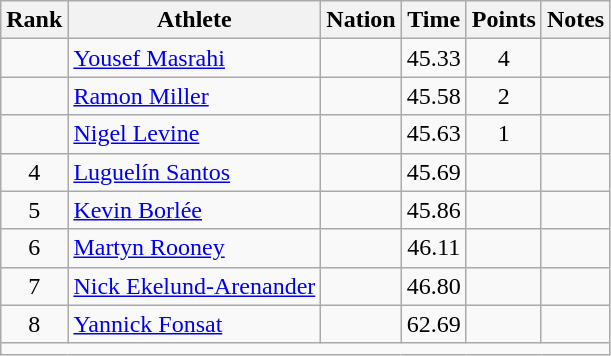<table class="wikitable sortable" style="text-align:center;">
<tr>
<th scope="col" style="width: 10px;">Rank</th>
<th scope="col">Athlete</th>
<th scope="col">Nation</th>
<th scope="col">Time</th>
<th scope="col">Points</th>
<th scope="col">Notes</th>
</tr>
<tr>
<td></td>
<td align=left><a href='#'>Yousef Masrahi</a></td>
<td align=left></td>
<td>45.33</td>
<td>4</td>
<td></td>
</tr>
<tr>
<td></td>
<td align=left><a href='#'>Ramon Miller</a></td>
<td align=left></td>
<td>45.58</td>
<td>2</td>
<td></td>
</tr>
<tr>
<td></td>
<td align=left><a href='#'>Nigel Levine</a></td>
<td align=left></td>
<td>45.63</td>
<td>1</td>
<td></td>
</tr>
<tr>
<td>4</td>
<td align=left><a href='#'>Luguelín Santos</a></td>
<td align=left></td>
<td>45.69</td>
<td></td>
<td></td>
</tr>
<tr>
<td>5</td>
<td align=left><a href='#'>Kevin Borlée</a></td>
<td align=left></td>
<td>45.86</td>
<td></td>
<td></td>
</tr>
<tr>
<td>6</td>
<td align=left><a href='#'>Martyn Rooney</a></td>
<td align=left></td>
<td>46.11</td>
<td></td>
<td></td>
</tr>
<tr>
<td>7</td>
<td align=left><a href='#'>Nick Ekelund-Arenander</a></td>
<td align=left></td>
<td>46.80</td>
<td></td>
<td></td>
</tr>
<tr>
<td>8</td>
<td align=left><a href='#'>Yannick Fonsat</a></td>
<td align=left></td>
<td>62.69</td>
<td></td>
<td></td>
</tr>
<tr class="sortbottom">
<td colspan="6"></td>
</tr>
</table>
